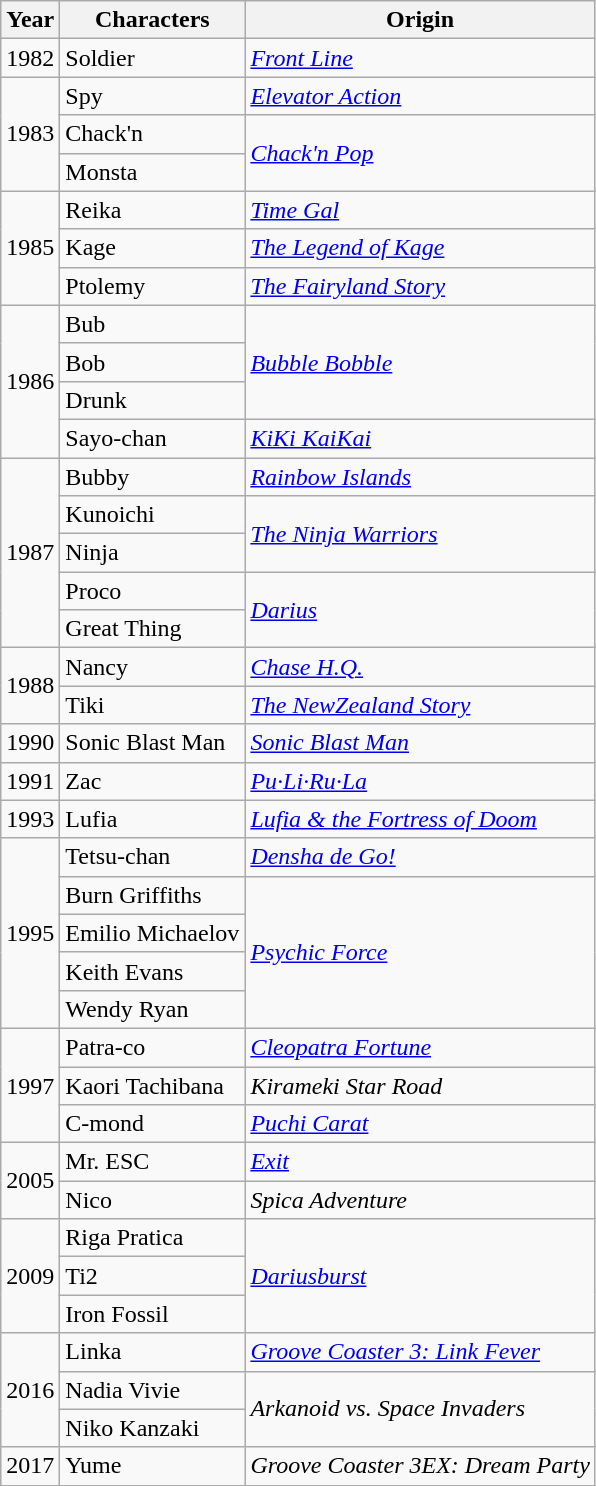<table class="wikitable sortable">
<tr>
<th>Year</th>
<th>Characters</th>
<th>Origin</th>
</tr>
<tr>
<td>1982</td>
<td>Soldier</td>
<td><em><a href='#'>Front Line</a></em></td>
</tr>
<tr>
<td rowspan="3">1983</td>
<td>Spy</td>
<td><em><a href='#'>Elevator Action</a></em></td>
</tr>
<tr>
<td>Chack'n</td>
<td rowspan="2"><em><a href='#'>Chack'n Pop</a></em></td>
</tr>
<tr>
<td>Monsta</td>
</tr>
<tr>
<td rowspan="3">1985</td>
<td>Reika</td>
<td><em><a href='#'>Time Gal</a></em></td>
</tr>
<tr>
<td>Kage</td>
<td><em><a href='#'>The Legend of Kage</a></em></td>
</tr>
<tr>
<td>Ptolemy</td>
<td><em><a href='#'>The Fairyland Story</a></em></td>
</tr>
<tr>
<td rowspan="4">1986</td>
<td>Bub</td>
<td rowspan="3"><em><a href='#'>Bubble Bobble</a></em></td>
</tr>
<tr>
<td>Bob</td>
</tr>
<tr>
<td>Drunk</td>
</tr>
<tr>
<td>Sayo-chan</td>
<td><em><a href='#'>KiKi KaiKai</a></em></td>
</tr>
<tr>
<td rowspan="5">1987</td>
<td>Bubby</td>
<td><em><a href='#'>Rainbow Islands</a></em></td>
</tr>
<tr>
<td>Kunoichi</td>
<td rowspan="2"><em><a href='#'>The Ninja Warriors</a></em></td>
</tr>
<tr>
<td>Ninja</td>
</tr>
<tr>
<td>Proco</td>
<td rowspan="2"><em><a href='#'>Darius</a></em></td>
</tr>
<tr>
<td>Great Thing</td>
</tr>
<tr>
<td rowspan="2">1988</td>
<td>Nancy</td>
<td><em><a href='#'>Chase H.Q.</a></em></td>
</tr>
<tr>
<td>Tiki</td>
<td><em><a href='#'>The NewZealand Story</a></em></td>
</tr>
<tr>
<td>1990</td>
<td>Sonic Blast Man</td>
<td><em><a href='#'>Sonic Blast Man</a></em></td>
</tr>
<tr>
<td>1991</td>
<td>Zac</td>
<td><em><a href='#'>Pu·Li·Ru·La</a></em></td>
</tr>
<tr>
<td>1993</td>
<td>Lufia</td>
<td><em><a href='#'>Lufia & the Fortress of Doom</a></em></td>
</tr>
<tr>
<td rowspan="5">1995</td>
<td>Tetsu-chan</td>
<td><em><a href='#'>Densha de Go!</a></em></td>
</tr>
<tr>
<td>Burn Griffiths</td>
<td rowspan="4"><em><a href='#'>Psychic Force</a></em></td>
</tr>
<tr>
<td>Emilio Michaelov</td>
</tr>
<tr>
<td>Keith Evans</td>
</tr>
<tr>
<td>Wendy Ryan</td>
</tr>
<tr>
<td rowspan="3">1997</td>
<td>Patra-co</td>
<td><em><a href='#'>Cleopatra Fortune</a></em></td>
</tr>
<tr>
<td>Kaori Tachibana</td>
<td><em>Kirameki Star Road</em></td>
</tr>
<tr>
<td>C-mond</td>
<td><em><a href='#'>Puchi Carat</a></em></td>
</tr>
<tr>
<td rowspan="2">2005</td>
<td>Mr. ESC</td>
<td><em><a href='#'>Exit</a></em></td>
</tr>
<tr>
<td>Nico</td>
<td><em>Spica Adventure</em></td>
</tr>
<tr>
<td rowspan="3">2009</td>
<td>Riga Pratica</td>
<td rowspan="3"><em><a href='#'>Dariusburst</a></em></td>
</tr>
<tr>
<td>Ti2</td>
</tr>
<tr>
<td>Iron Fossil</td>
</tr>
<tr>
<td rowspan="3">2016</td>
<td>Linka</td>
<td><em><a href='#'>Groove Coaster 3: Link Fever</a></em></td>
</tr>
<tr>
<td>Nadia Vivie</td>
<td rowspan="2"><em>Arkanoid vs. Space Invaders</em></td>
</tr>
<tr>
<td>Niko Kanzaki</td>
</tr>
<tr>
<td>2017</td>
<td>Yume</td>
<td><em>Groove Coaster 3EX: Dream Party</em></td>
</tr>
</table>
